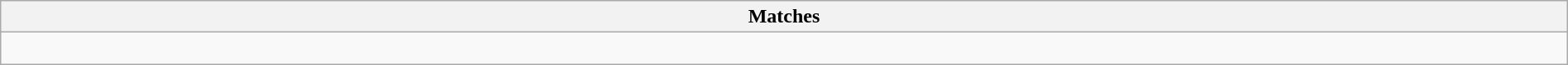<table class="wikitable collapsible collapsed" style="width:100%;">
<tr>
<th>Matches</th>
</tr>
<tr>
<td><br></td>
</tr>
</table>
